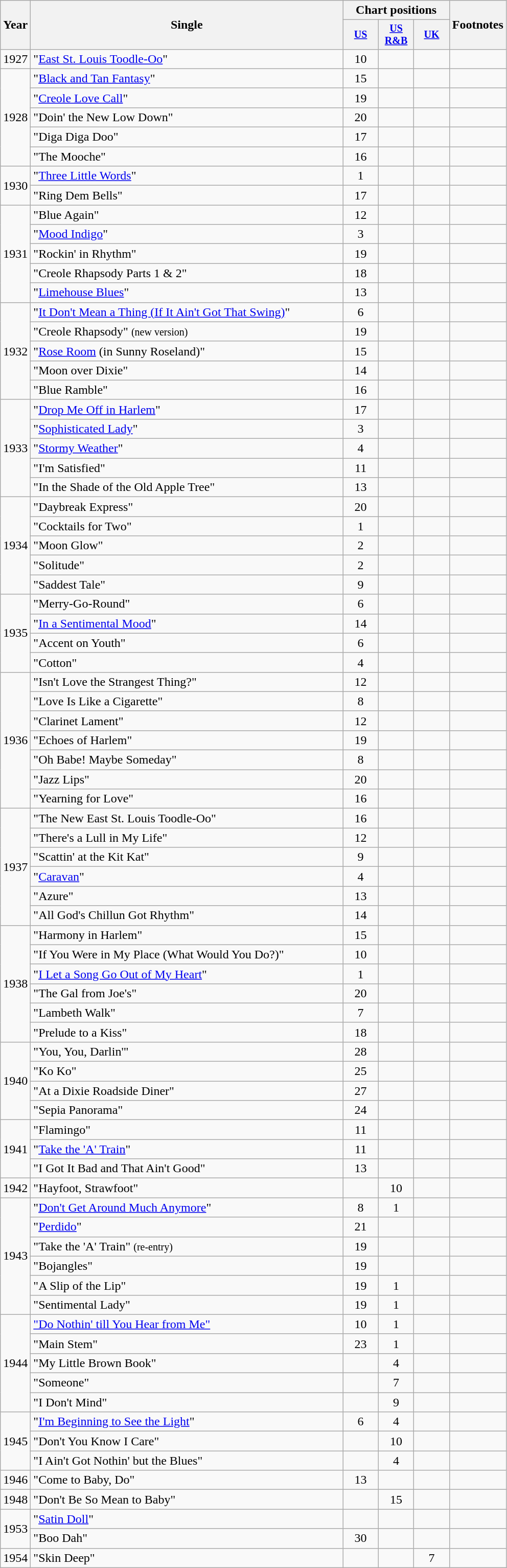<table class="wikitable" style="text-align:center;">
<tr>
<th rowspan="2">Year</th>
<th style="width:400px;" rowspan="2">Single</th>
<th colspan="3">Chart positions</th>
<th rowspan="2">Footnotes</th>
</tr>
<tr style="font-size:smaller;">
<th style="width:40px;"><a href='#'>US</a></th>
<th style="width:40px;"><a href='#'>US<br>R&B</a></th>
<th style="width:40px;"><a href='#'>UK</a></th>
</tr>
<tr>
<td>1927</td>
<td style="text-align:left;">"<a href='#'>East St. Louis Toodle-Oo</a>"</td>
<td>10</td>
<td></td>
<td></td>
<td></td>
</tr>
<tr>
<td rowspan="5">1928</td>
<td style="text-align:left;">"<a href='#'>Black and Tan Fantasy</a>"</td>
<td>15</td>
<td></td>
<td></td>
<td></td>
</tr>
<tr>
<td style="text-align:left;">"<a href='#'>Creole Love Call</a>"</td>
<td>19</td>
<td></td>
<td></td>
<td></td>
</tr>
<tr>
<td style="text-align:left;">"Doin' the New Low Down"</td>
<td>20</td>
<td></td>
<td></td>
<td></td>
</tr>
<tr>
<td style="text-align:left;">"Diga Diga Doo"</td>
<td>17</td>
<td></td>
<td></td>
<td></td>
</tr>
<tr>
<td style="text-align:left;">"The Mooche"</td>
<td>16</td>
<td></td>
<td></td>
<td></td>
</tr>
<tr>
<td rowspan="2">1930</td>
<td style="text-align:left;">"<a href='#'>Three Little Words</a>"</td>
<td>1</td>
<td></td>
<td></td>
<td></td>
</tr>
<tr>
<td style="text-align:left;">"Ring Dem Bells"</td>
<td>17</td>
<td></td>
<td></td>
<td></td>
</tr>
<tr>
<td rowspan="5">1931</td>
<td style="text-align:left;">"Blue Again"</td>
<td>12</td>
<td></td>
<td></td>
<td></td>
</tr>
<tr>
<td style="text-align:left;">"<a href='#'>Mood Indigo</a>"</td>
<td>3</td>
<td></td>
<td></td>
<td></td>
</tr>
<tr>
<td style="text-align:left;">"Rockin' in Rhythm"</td>
<td>19</td>
<td></td>
<td></td>
<td></td>
</tr>
<tr>
<td style="text-align:left;">"Creole Rhapsody Parts 1 & 2"</td>
<td>18</td>
<td></td>
<td></td>
<td></td>
</tr>
<tr>
<td style="text-align:left;">"<a href='#'>Limehouse Blues</a>"</td>
<td>13</td>
<td></td>
<td></td>
<td></td>
</tr>
<tr>
<td rowspan="5">1932</td>
<td style="text-align:left;">"<a href='#'>It Don't Mean a Thing (If It Ain't Got That Swing)</a>"</td>
<td>6</td>
<td></td>
<td></td>
<td></td>
</tr>
<tr>
<td style="text-align:left;">"Creole Rhapsody" <small>(new version)</small></td>
<td>19</td>
<td></td>
<td></td>
<td></td>
</tr>
<tr>
<td style="text-align:left;">"<a href='#'>Rose Room</a> (in Sunny Roseland)"</td>
<td>15</td>
<td></td>
<td></td>
<td></td>
</tr>
<tr>
<td style="text-align:left;">"Moon over Dixie"</td>
<td>14</td>
<td></td>
<td></td>
<td></td>
</tr>
<tr>
<td style="text-align:left;">"Blue Ramble"</td>
<td>16</td>
<td></td>
<td></td>
<td></td>
</tr>
<tr>
<td rowspan="5">1933</td>
<td style="text-align:left;">"<a href='#'>Drop Me Off in Harlem</a>"</td>
<td>17</td>
<td></td>
<td></td>
<td></td>
</tr>
<tr>
<td style="text-align:left;">"<a href='#'>Sophisticated Lady</a>"</td>
<td>3</td>
<td></td>
<td></td>
<td></td>
</tr>
<tr>
<td style="text-align:left;">"<a href='#'>Stormy Weather</a>"</td>
<td>4</td>
<td></td>
<td></td>
<td></td>
</tr>
<tr>
<td style="text-align:left;">"I'm Satisfied"</td>
<td>11</td>
<td></td>
<td></td>
<td></td>
</tr>
<tr>
<td style="text-align:left;">"In the Shade of the Old Apple Tree"</td>
<td>13</td>
<td></td>
<td></td>
<td></td>
</tr>
<tr>
<td rowspan="5">1934</td>
<td style="text-align:left;">"Daybreak Express"</td>
<td>20</td>
<td></td>
<td></td>
<td></td>
</tr>
<tr>
<td style="text-align:left;">"Cocktails for Two"</td>
<td>1</td>
<td></td>
<td></td>
<td></td>
</tr>
<tr>
<td style="text-align:left;">"Moon Glow"</td>
<td>2</td>
<td></td>
<td></td>
<td></td>
</tr>
<tr>
<td style="text-align:left;">"Solitude"</td>
<td>2</td>
<td></td>
<td></td>
<td></td>
</tr>
<tr>
<td style="text-align:left;">"Saddest Tale"</td>
<td>9</td>
<td></td>
<td></td>
<td></td>
</tr>
<tr>
<td rowspan="4">1935</td>
<td style="text-align:left;">"Merry-Go-Round"</td>
<td>6</td>
<td></td>
<td></td>
<td></td>
</tr>
<tr>
<td style="text-align:left;">"<a href='#'>In a Sentimental Mood</a>"</td>
<td>14</td>
<td></td>
<td></td>
<td></td>
</tr>
<tr>
<td style="text-align:left;">"Accent on Youth"</td>
<td>6</td>
<td></td>
<td></td>
<td></td>
</tr>
<tr>
<td style="text-align:left;">"Cotton"</td>
<td>4</td>
<td></td>
<td></td>
<td></td>
</tr>
<tr>
<td rowspan="7">1936</td>
<td style="text-align:left;">"Isn't Love the Strangest Thing?"</td>
<td>12</td>
<td></td>
<td></td>
<td></td>
</tr>
<tr>
<td style="text-align:left;">"Love Is Like a Cigarette"</td>
<td>8</td>
<td></td>
<td></td>
<td></td>
</tr>
<tr>
<td style="text-align:left;">"Clarinet Lament"</td>
<td>12</td>
<td></td>
<td></td>
<td></td>
</tr>
<tr>
<td style="text-align:left;">"Echoes of Harlem"</td>
<td>19</td>
<td></td>
<td></td>
<td></td>
</tr>
<tr>
<td style="text-align:left;">"Oh Babe! Maybe Someday"</td>
<td>8</td>
<td></td>
<td></td>
<td></td>
</tr>
<tr>
<td style="text-align:left;">"Jazz Lips"</td>
<td>20</td>
<td></td>
<td></td>
<td></td>
</tr>
<tr>
<td style="text-align:left;">"Yearning for Love"</td>
<td>16</td>
<td></td>
<td></td>
<td></td>
</tr>
<tr>
<td rowspan="6">1937</td>
<td style="text-align:left;">"The New East St. Louis Toodle-Oo"</td>
<td>16</td>
<td></td>
<td></td>
<td></td>
</tr>
<tr>
<td style="text-align:left;">"There's a Lull in My Life"</td>
<td>12</td>
<td></td>
<td></td>
<td></td>
</tr>
<tr>
<td style="text-align:left;">"Scattin' at the Kit Kat"</td>
<td>9</td>
<td></td>
<td></td>
<td></td>
</tr>
<tr>
<td style="text-align:left;">"<a href='#'>Caravan</a>"</td>
<td>4</td>
<td></td>
<td></td>
<td></td>
</tr>
<tr>
<td style="text-align:left;">"Azure"</td>
<td>13</td>
<td></td>
<td></td>
<td></td>
</tr>
<tr>
<td style="text-align:left;">"All God's Chillun Got Rhythm"</td>
<td>14</td>
<td></td>
<td></td>
<td></td>
</tr>
<tr>
<td rowspan="6">1938</td>
<td style="text-align:left;">"Harmony in Harlem"</td>
<td>15</td>
<td></td>
<td></td>
<td></td>
</tr>
<tr>
<td style="text-align:left;">"If You Were in My Place (What Would You Do?)"</td>
<td>10</td>
<td></td>
<td></td>
<td></td>
</tr>
<tr>
<td style="text-align:left;">"<a href='#'>I Let a Song Go Out of My Heart</a>"</td>
<td>1</td>
<td></td>
<td></td>
<td></td>
</tr>
<tr>
<td style="text-align:left;">"The Gal from Joe's"</td>
<td>20</td>
<td></td>
<td></td>
<td></td>
</tr>
<tr>
<td style="text-align:left;">"Lambeth Walk"</td>
<td>7</td>
<td></td>
<td></td>
<td></td>
</tr>
<tr>
<td style="text-align:left;">"Prelude to a Kiss"</td>
<td>18</td>
<td></td>
<td></td>
<td></td>
</tr>
<tr>
<td rowspan="4">1940</td>
<td style="text-align:left;">"You, You, Darlin'"</td>
<td>28</td>
<td></td>
<td></td>
<td></td>
</tr>
<tr>
<td style="text-align:left;">"Ko Ko"</td>
<td>25</td>
<td></td>
<td></td>
<td></td>
</tr>
<tr>
<td style="text-align:left;">"At a Dixie Roadside Diner"</td>
<td>27</td>
<td></td>
<td></td>
<td></td>
</tr>
<tr>
<td style="text-align:left;">"Sepia Panorama"</td>
<td>24</td>
<td></td>
<td></td>
<td></td>
</tr>
<tr>
<td rowspan="3">1941</td>
<td style="text-align:left;">"Flamingo"</td>
<td>11</td>
<td></td>
<td></td>
<td></td>
</tr>
<tr>
<td style="text-align:left;">"<a href='#'>Take the 'A' Train</a>"</td>
<td>11</td>
<td></td>
<td></td>
<td></td>
</tr>
<tr>
<td style="text-align:left;">"I Got It Bad and That Ain't Good"</td>
<td>13</td>
<td></td>
<td></td>
<td></td>
</tr>
<tr>
<td>1942</td>
<td style="text-align:left;">"Hayfoot, Strawfoot"</td>
<td></td>
<td>10</td>
<td></td>
<td></td>
</tr>
<tr>
<td rowspan="6">1943</td>
<td style="text-align:left;">"<a href='#'>Don't Get Around Much Anymore</a>"</td>
<td>8</td>
<td>1</td>
<td></td>
<td></td>
</tr>
<tr>
<td style="text-align:left;">"<a href='#'>Perdido</a>"</td>
<td>21</td>
<td></td>
<td></td>
<td></td>
</tr>
<tr>
<td style="text-align:left;">"Take the 'A' Train" <small>(re-entry)</small></td>
<td>19</td>
<td></td>
<td></td>
<td></td>
</tr>
<tr>
<td style="text-align:left;">"Bojangles"</td>
<td>19</td>
<td></td>
<td></td>
<td></td>
</tr>
<tr>
<td style="text-align:left;">"A Slip of the Lip"</td>
<td>19</td>
<td>1</td>
<td></td>
<td></td>
</tr>
<tr>
<td style="text-align:left;">"Sentimental Lady"</td>
<td>19</td>
<td>1</td>
<td></td>
<td></td>
</tr>
<tr>
<td rowspan="5">1944</td>
<td style="text-align:left;"><a href='#'>"Do Nothin' till You Hear from Me"</a></td>
<td>10</td>
<td>1</td>
<td></td>
<td></td>
</tr>
<tr>
<td style="text-align:left;">"Main Stem"</td>
<td>23</td>
<td>1</td>
<td></td>
<td></td>
</tr>
<tr>
<td style="text-align:left;">"My Little Brown Book"</td>
<td></td>
<td>4</td>
<td></td>
<td></td>
</tr>
<tr>
<td style="text-align:left;">"Someone"</td>
<td></td>
<td>7</td>
<td></td>
<td></td>
</tr>
<tr>
<td style="text-align:left;">"I Don't Mind"</td>
<td></td>
<td>9</td>
<td></td>
<td></td>
</tr>
<tr>
<td rowspan="3">1945</td>
<td style="text-align:left;">"<a href='#'>I'm Beginning to See the Light</a>"</td>
<td>6</td>
<td>4</td>
<td></td>
<td></td>
</tr>
<tr>
<td style="text-align:left;">"Don't You Know I Care"</td>
<td></td>
<td>10</td>
<td></td>
<td></td>
</tr>
<tr>
<td style="text-align:left;">"I Ain't Got Nothin' but the Blues"</td>
<td></td>
<td>4</td>
<td></td>
<td></td>
</tr>
<tr>
<td>1946</td>
<td style="text-align:left;">"Come to Baby, Do"</td>
<td>13</td>
<td></td>
<td></td>
<td></td>
</tr>
<tr>
<td>1948</td>
<td style="text-align:left;">"Don't Be So Mean to Baby"</td>
<td></td>
<td>15</td>
<td></td>
<td></td>
</tr>
<tr>
<td rowspan="2">1953</td>
<td style="text-align:left;">"<a href='#'>Satin Doll</a>"</td>
<td></td>
<td></td>
<td></td>
<td></td>
</tr>
<tr>
<td style="text-align:left;">"Boo Dah"</td>
<td>30</td>
<td></td>
<td></td>
<td></td>
</tr>
<tr>
<td>1954</td>
<td style="text-align:left;">"Skin Deep"</td>
<td></td>
<td></td>
<td>7</td>
<td></td>
</tr>
</table>
